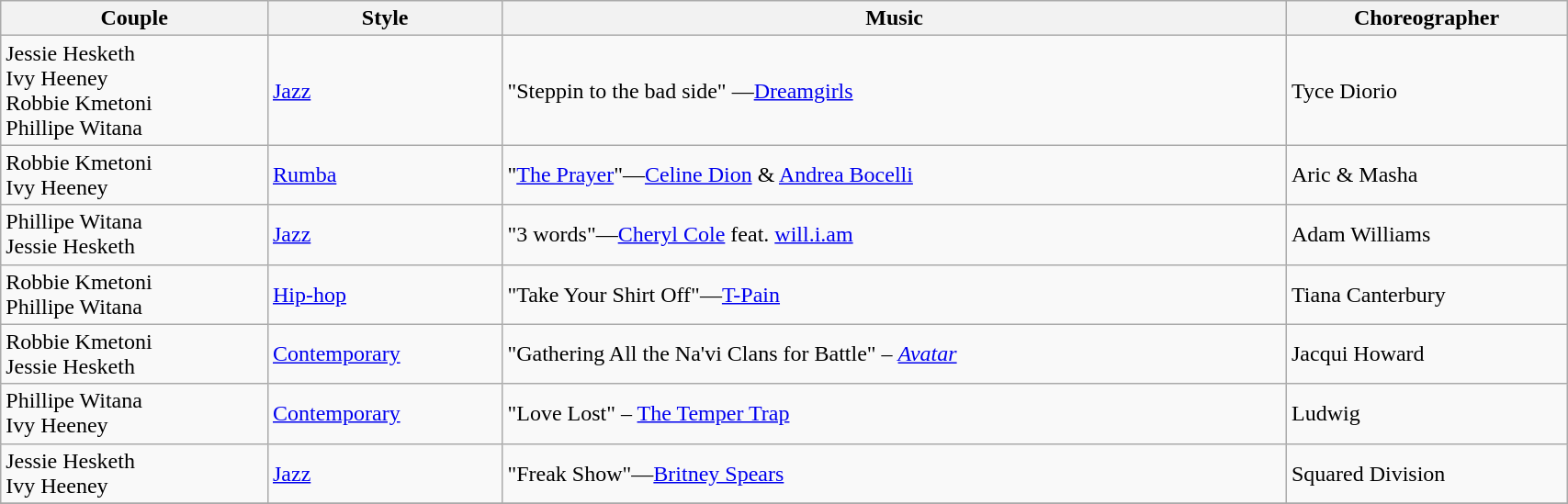<table class="wikitable" width="90%">
<tr>
<th>Couple</th>
<th>Style</th>
<th>Music</th>
<th>Choreographer</th>
</tr>
<tr>
<td>Jessie Hesketh<br>Ivy Heeney<br>Robbie Kmetoni<br>Phillipe Witana</td>
<td><a href='#'>Jazz</a></td>
<td>"Steppin to the bad side" —<a href='#'>Dreamgirls</a></td>
<td>Tyce Diorio</td>
</tr>
<tr>
<td>Robbie Kmetoni<br>Ivy Heeney</td>
<td><a href='#'>Rumba</a></td>
<td>"<a href='#'>The Prayer</a>"—<a href='#'>Celine Dion</a> & <a href='#'>Andrea Bocelli</a></td>
<td>Aric & Masha</td>
</tr>
<tr>
<td>Phillipe Witana<br>Jessie Hesketh</td>
<td><a href='#'>Jazz</a></td>
<td>"3 words"—<a href='#'>Cheryl Cole</a> feat. <a href='#'>will.i.am</a></td>
<td>Adam Williams</td>
</tr>
<tr>
<td>Robbie Kmetoni<br>Phillipe Witana</td>
<td><a href='#'>Hip-hop</a></td>
<td>"Take Your Shirt Off"—<a href='#'>T-Pain</a></td>
<td>Tiana Canterbury</td>
</tr>
<tr>
<td>Robbie Kmetoni<br>Jessie Hesketh</td>
<td><a href='#'>Contemporary</a></td>
<td>"Gathering All the Na'vi Clans for Battle" – <em><a href='#'>Avatar</a></em></td>
<td>Jacqui Howard</td>
</tr>
<tr>
<td>Phillipe Witana<br>Ivy Heeney</td>
<td><a href='#'>Contemporary</a></td>
<td>"Love Lost" – <a href='#'>The Temper Trap</a></td>
<td>Ludwig</td>
</tr>
<tr>
<td>Jessie Hesketh<br>Ivy Heeney</td>
<td><a href='#'>Jazz</a></td>
<td>"Freak Show"—<a href='#'>Britney Spears</a></td>
<td>Squared Division</td>
</tr>
<tr>
</tr>
</table>
